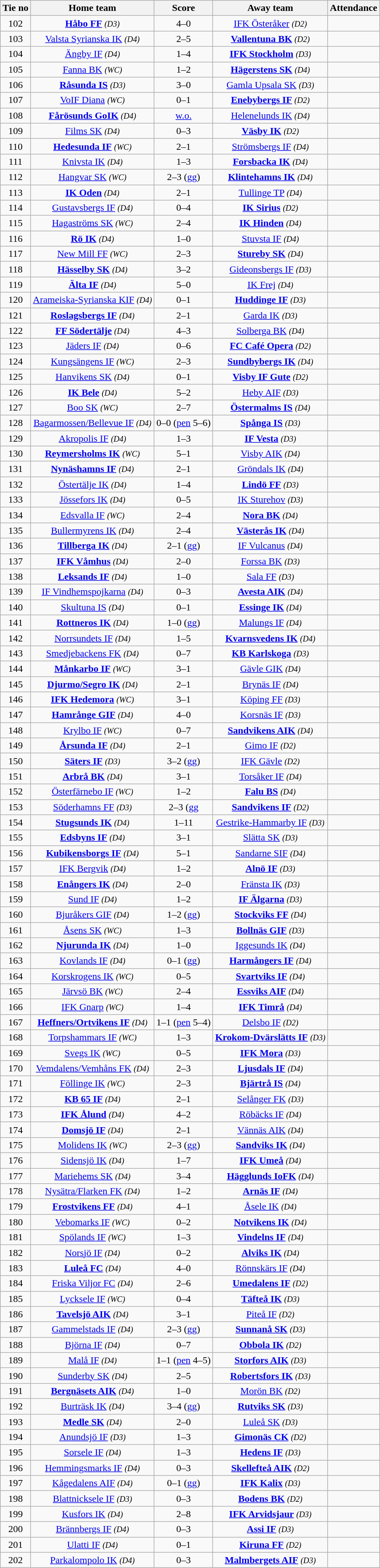<table class="wikitable" style="text-align:center">
<tr>
<th style= width="40px">Tie no</th>
<th style= width="150px">Home team</th>
<th style= width="60px">Score</th>
<th style= width="150px">Away team</th>
<th style= width="30px">Attendance</th>
</tr>
<tr>
<td>102</td>
<td><strong><a href='#'>Håbo FF</a></strong> <em><small>(D3)</small></em></td>
<td>4–0</td>
<td><a href='#'>IFK Österåker</a> <em><small>(D2)</small></em></td>
<td></td>
</tr>
<tr>
<td>103</td>
<td><a href='#'>Valsta Syrianska IK</a> <em><small>(D4)</small></em></td>
<td>2–5</td>
<td><strong><a href='#'>Vallentuna BK</a></strong> <em><small>(D2)</small></em></td>
<td></td>
</tr>
<tr>
<td>104</td>
<td><a href='#'>Ängby IF</a> <em><small>(D4)</small></em></td>
<td>1–4</td>
<td><strong><a href='#'>IFK Stockholm</a></strong> <em><small>(D3)</small></em></td>
<td></td>
</tr>
<tr>
<td>105</td>
<td><a href='#'>Fanna BK</a> <em><small>(WC)</small></em></td>
<td>1–2</td>
<td><strong><a href='#'>Hägerstens SK</a></strong> <em><small>(D4)</small></em></td>
<td></td>
</tr>
<tr>
<td>106</td>
<td><strong><a href='#'>Råsunda IS</a></strong> <em><small>(D3)</small></em></td>
<td>3–0</td>
<td><a href='#'>Gamla Upsala SK</a> <em><small>(D3)</small></em></td>
<td></td>
</tr>
<tr>
<td>107</td>
<td><a href='#'>VoIF Diana</a> <em><small>(WC)</small></em></td>
<td>0–1</td>
<td><strong><a href='#'>Enebybergs IF</a></strong> <em><small>(D2)</small></em></td>
<td></td>
</tr>
<tr>
<td>108</td>
<td><strong><a href='#'>Fårösunds GoIK</a></strong> <em><small>(D4)</small></em></td>
<td><a href='#'>w.o.</a></td>
<td><a href='#'>Helenelunds IK</a> <em><small>(D4)</small></em></td>
<td></td>
</tr>
<tr>
<td>109</td>
<td><a href='#'>Films SK</a> <em><small>(D4)</small></em></td>
<td>0–3</td>
<td><strong><a href='#'>Väsby IK</a></strong> <em><small>(D2)</small></em></td>
<td></td>
</tr>
<tr>
<td>110</td>
<td><strong><a href='#'>Hedesunda IF</a></strong> <em><small>(WC)</small></em></td>
<td>2–1</td>
<td><a href='#'>Strömsbergs IF</a> <em><small>(D4)</small></em></td>
<td></td>
</tr>
<tr>
<td>111</td>
<td><a href='#'>Knivsta IK</a> <em><small>(D4)</small></em></td>
<td>1–3</td>
<td><strong><a href='#'>Forsbacka IK</a></strong> <em><small>(D4)</small></em></td>
<td></td>
</tr>
<tr>
<td>112</td>
<td><a href='#'>Hangvar SK</a> <em><small>(WC)</small></em></td>
<td>2–3 (<a href='#'>gg</a>)</td>
<td><strong><a href='#'>Klintehamns IK</a></strong> <em><small>(D4)</small></em></td>
<td></td>
</tr>
<tr>
<td>113</td>
<td><strong><a href='#'>IK Oden</a></strong> <em><small>(D4)</small></em></td>
<td>2–1</td>
<td><a href='#'>Tullinge TP</a> <em><small>(D4)</small></em></td>
<td></td>
</tr>
<tr>
<td>114</td>
<td><a href='#'>Gustavsbergs IF</a> <em><small>(D4)</small></em></td>
<td>0–4</td>
<td><strong><a href='#'>IK Sirius</a></strong> <em><small>(D2)</small></em></td>
<td></td>
</tr>
<tr>
<td>115</td>
<td><a href='#'>Hagaströms SK</a> <em><small>(WC)</small></em></td>
<td>2–4</td>
<td><strong><a href='#'>IK Hinden</a></strong> <em><small>(D4)</small></em></td>
<td></td>
</tr>
<tr>
<td>116</td>
<td><strong><a href='#'>Rö IK</a></strong> <em><small>(D4)</small></em></td>
<td>1–0</td>
<td><a href='#'>Stuvsta IF</a> <em><small>(D4)</small></em></td>
<td></td>
</tr>
<tr>
<td>117</td>
<td><a href='#'>New Mill FF</a> <em><small>(WC)</small></em></td>
<td>2–3</td>
<td><strong><a href='#'>Stureby SK</a></strong> <em><small>(D4)</small></em></td>
<td></td>
</tr>
<tr>
<td>118</td>
<td><strong><a href='#'>Hässelby SK</a></strong> <em><small>(D4)</small></em></td>
<td>3–2</td>
<td><a href='#'>Gideonsbergs IF</a> <em><small>(D3)</small></em></td>
<td></td>
</tr>
<tr>
<td>119</td>
<td><strong><a href='#'>Älta IF</a></strong> <em><small>(D4)</small></em></td>
<td>5–0</td>
<td><a href='#'>IK Frej</a> <em><small>(D4)</small></em></td>
<td></td>
</tr>
<tr>
<td>120</td>
<td><a href='#'>Arameiska-Syrianska KIF</a> <em><small>(D4)</small></em></td>
<td>0–1</td>
<td><strong><a href='#'>Huddinge IF</a></strong> <em><small>(D3)</small></em></td>
<td></td>
</tr>
<tr>
<td>121</td>
<td><strong><a href='#'>Roslagsbergs IF</a></strong> <em><small>(D4)</small></em></td>
<td>2–1</td>
<td><a href='#'>Garda IK</a> <em><small>(D3)</small></em></td>
<td></td>
</tr>
<tr>
<td>122</td>
<td><strong><a href='#'>FF Södertälje</a></strong> <em><small>(D4)</small></em></td>
<td>4–3</td>
<td><a href='#'>Solberga BK</a> <em><small>(D4)</small></em></td>
<td></td>
</tr>
<tr>
<td>123</td>
<td><a href='#'>Jäders IF</a> <em><small>(D4)</small></em></td>
<td>0–6</td>
<td><strong><a href='#'>FC Café Opera</a></strong> <em><small>(D2)</small></em></td>
<td></td>
</tr>
<tr>
<td>124</td>
<td><a href='#'>Kungsängens IF</a> <em><small>(WC)</small></em></td>
<td>2–3</td>
<td><strong><a href='#'>Sundbybergs IK</a></strong> <em><small>(D4)</small></em></td>
<td></td>
</tr>
<tr>
<td>125</td>
<td><a href='#'>Hanvikens SK</a> <em><small>(D4)</small></em></td>
<td>0–1</td>
<td><strong><a href='#'>Visby IF Gute</a></strong> <em><small>(D2)</small></em></td>
<td></td>
</tr>
<tr>
<td>126</td>
<td><strong><a href='#'>IK Bele</a></strong> <em><small>(D4)</small></em></td>
<td>5–2</td>
<td><a href='#'>Heby AIF</a> <em><small>(D3)</small></em></td>
<td></td>
</tr>
<tr>
<td>127</td>
<td><a href='#'>Boo SK</a> <em><small>(WC)</small></em></td>
<td>2–7</td>
<td><strong><a href='#'>Östermalms IS</a></strong> <em><small>(D4)</small></em></td>
<td></td>
</tr>
<tr>
<td>128</td>
<td><a href='#'>Bagarmossen/Bellevue IF</a> <em><small>(D4)</small></em></td>
<td>0–0 (<a href='#'>pen</a> 5–6)</td>
<td><strong><a href='#'>Spånga IS</a></strong> <em><small>(D3)</small></em></td>
<td></td>
</tr>
<tr>
<td>129</td>
<td><a href='#'>Akropolis IF</a> <em><small>(D4)</small></em></td>
<td>1–3</td>
<td><strong><a href='#'>IF Vesta</a></strong> <em><small>(D3)</small></em></td>
<td></td>
</tr>
<tr>
<td>130</td>
<td><strong><a href='#'>Reymersholms IK</a></strong> <em><small>(WC)</small></em></td>
<td>5–1</td>
<td><a href='#'>Visby AIK</a> <em><small>(D4)</small></em></td>
<td></td>
</tr>
<tr>
<td>131</td>
<td><strong><a href='#'>Nynäshamns IF</a></strong> <em><small>(D4)</small></em></td>
<td>2–1</td>
<td><a href='#'>Gröndals IK</a> <em><small>(D4)</small></em></td>
<td></td>
</tr>
<tr>
<td>132</td>
<td><a href='#'>Östertälje IK</a> <em><small>(D4)</small></em></td>
<td>1–4</td>
<td><strong><a href='#'>Lindö FF</a></strong> <em><small>(D3)</small></em></td>
<td></td>
</tr>
<tr>
<td>133</td>
<td><a href='#'>Jössefors IK</a> <em><small>(D4)</small></em></td>
<td>0–5</td>
<td><a href='#'>IK Sturehov</a> <em><small>(D3)</small></em></td>
<td></td>
</tr>
<tr>
<td>134</td>
<td><a href='#'>Edsvalla IF</a> <em><small>(WC)</small></em></td>
<td>2–4</td>
<td><strong><a href='#'>Nora BK</a></strong> <em><small>(D4)</small></em></td>
<td></td>
</tr>
<tr>
<td>135</td>
<td><a href='#'>Bullermyrens IK</a> <em><small>(D4)</small></em></td>
<td>2–4</td>
<td><strong><a href='#'>Västerås IK</a></strong> <em><small>(D4)</small></em></td>
<td></td>
</tr>
<tr>
<td>136</td>
<td><strong><a href='#'>Tillberga IK</a></strong> <em><small>(D4)</small></em></td>
<td>2–1 (<a href='#'>gg</a>)</td>
<td><a href='#'>IF Vulcanus</a> <em><small>(D4)</small></em></td>
<td></td>
</tr>
<tr>
<td>137</td>
<td><strong><a href='#'>IFK Våmhus</a></strong> <em><small>(D4)</small></em></td>
<td>2–0</td>
<td><a href='#'>Forssa BK</a> <em><small>(D3)</small></em></td>
<td></td>
</tr>
<tr>
<td>138</td>
<td><strong><a href='#'>Leksands IF</a></strong> <em><small>(D4)</small></em></td>
<td>1–0</td>
<td><a href='#'>Sala FF</a> <em><small>(D3)</small></em></td>
<td></td>
</tr>
<tr>
<td>139</td>
<td><a href='#'>IF Vindhemspojkarna</a> <em><small>(D4)</small></em></td>
<td>0–3</td>
<td><strong><a href='#'>Avesta AIK</a></strong> <em><small>(D4)</small></em></td>
<td></td>
</tr>
<tr>
<td>140</td>
<td><a href='#'>Skultuna IS</a> <em><small>(D4)</small></em></td>
<td>0–1</td>
<td><strong><a href='#'>Essinge IK</a></strong> <em><small>(D4)</small></em></td>
<td></td>
</tr>
<tr>
<td>141</td>
<td><strong><a href='#'>Rottneros IK</a></strong> <em><small>(D4)</small></em></td>
<td>1–0 (<a href='#'>gg</a>)</td>
<td><a href='#'>Malungs IF</a> <em><small>(D4)</small></em></td>
<td></td>
</tr>
<tr>
<td>142</td>
<td><a href='#'>Norrsundets IF</a> <em><small>(D4)</small></em></td>
<td>1–5</td>
<td><strong><a href='#'>Kvarnsvedens IK</a></strong> <em><small>(D4)</small></em></td>
<td></td>
</tr>
<tr>
<td>143</td>
<td><a href='#'>Smedjebackens FK</a> <em><small>(D4)</small></em></td>
<td>0–7</td>
<td><strong><a href='#'>KB Karlskoga</a></strong> <em><small>(D3)</small></em></td>
<td></td>
</tr>
<tr>
<td>144</td>
<td><strong><a href='#'>Månkarbo IF</a></strong> <em><small>(WC)</small></em></td>
<td>3–1</td>
<td><a href='#'>Gävle GIK</a> <em><small>(D4)</small></em></td>
<td></td>
</tr>
<tr>
<td>145</td>
<td><strong><a href='#'>Djurmo/Segro IK</a></strong> <em><small>(D4)</small></em></td>
<td>2–1</td>
<td><a href='#'>Brynäs IF</a> <em><small>(D4)</small></em></td>
<td></td>
</tr>
<tr>
<td>146</td>
<td><strong><a href='#'>IFK Hedemora</a></strong> <em><small>(WC)</small></em></td>
<td>3–1</td>
<td><a href='#'>Köping FF</a> <em><small>(D3)</small></em></td>
<td></td>
</tr>
<tr>
<td>147</td>
<td><strong><a href='#'>Hamrånge GIF</a></strong> <em><small>(D4)</small></em></td>
<td>4–0</td>
<td><a href='#'>Korsnäs IF</a> <em><small>(D3)</small></em></td>
<td></td>
</tr>
<tr>
<td>148</td>
<td><a href='#'>Krylbo IF</a> <em><small>(WC)</small></em></td>
<td>0–7</td>
<td><strong><a href='#'>Sandvikens AIK</a></strong> <em><small>(D4)</small></em></td>
<td></td>
</tr>
<tr>
<td>149</td>
<td><strong><a href='#'>Årsunda IF</a></strong> <em><small>(D4)</small></em></td>
<td>2–1</td>
<td><a href='#'>Gimo IF</a> <em><small>(D2)</small></em></td>
<td></td>
</tr>
<tr>
<td>150</td>
<td><strong><a href='#'>Säters IF</a></strong> <em><small>(D3)</small></em></td>
<td>3–2 (<a href='#'>gg</a>)</td>
<td><a href='#'>IFK Gävle</a> <em><small>(D2)</small></em></td>
<td></td>
</tr>
<tr>
<td>151</td>
<td><strong><a href='#'>Arbrå BK</a></strong> <em><small>(D4)</small></em></td>
<td>3–1</td>
<td><a href='#'>Torsåker IF</a> <em><small>(D4)</small></em></td>
<td></td>
</tr>
<tr>
<td>152</td>
<td><a href='#'>Österfärnebo IF</a> <em><small>(WC)</small></em></td>
<td>1–2</td>
<td><strong><a href='#'>Falu BS</a></strong> <em><small>(D4)</small></em></td>
<td></td>
</tr>
<tr>
<td>153</td>
<td><a href='#'>Söderhamns FF</a> <em><small>(D3)</small></em></td>
<td>2–3 (<a href='#'>gg</a></td>
<td><strong><a href='#'>Sandvikens IF</a></strong> <em><small>(D2)</small></em></td>
<td></td>
</tr>
<tr>
<td>154</td>
<td><strong><a href='#'>Stugsunds IK</a></strong> <em><small>(D4)</small></em></td>
<td>1–11</td>
<td><a href='#'>Gestrike-Hammarby IF</a> <em><small>(D3)</small></em></td>
<td></td>
</tr>
<tr>
<td>155</td>
<td><strong><a href='#'>Edsbyns IF</a></strong> <em><small>(D4)</small></em></td>
<td>3–1</td>
<td><a href='#'>Slätta SK</a> <em><small>(D3)</small></em></td>
<td></td>
</tr>
<tr>
<td>156</td>
<td><strong><a href='#'>Kubikensborgs IF</a></strong> <em><small>(D4)</small></em></td>
<td>5–1</td>
<td><a href='#'>Sandarne SIF</a> <em><small>(D4)</small></em></td>
<td></td>
</tr>
<tr>
<td>157</td>
<td><a href='#'>IFK Bergvik</a> <em><small>(D4)</small></em></td>
<td>1–2</td>
<td><strong><a href='#'>Alnö IF</a></strong> <em><small>(D3)</small></em></td>
<td></td>
</tr>
<tr>
<td>158</td>
<td><strong><a href='#'>Enångers IK</a></strong> <em><small>(D4)</small></em></td>
<td>2–0</td>
<td><a href='#'>Fränsta IK</a> <em><small>(D3)</small></em></td>
<td></td>
</tr>
<tr>
<td>159</td>
<td><a href='#'>Sund IF</a> <em><small>(D4)</small></em></td>
<td>1–2</td>
<td><strong><a href='#'>IF Älgarna</a></strong> <em><small>(D3)</small></em></td>
<td></td>
</tr>
<tr>
<td>160</td>
<td><a href='#'>Bjuråkers GIF</a> <em><small>(D4)</small></em></td>
<td>1–2 (<a href='#'>gg</a>)</td>
<td><strong><a href='#'>Stockviks FF</a></strong> <em><small>(D4)</small></em></td>
<td></td>
</tr>
<tr>
<td>161</td>
<td><a href='#'>Åsens SK</a> <em><small>(WC)</small></em></td>
<td>1–3</td>
<td><strong><a href='#'>Bollnäs GIF</a></strong> <em><small>(D3)</small></em></td>
<td></td>
</tr>
<tr>
<td>162</td>
<td><strong><a href='#'>Njurunda IK</a></strong> <em><small>(D4)</small></em></td>
<td>1–0</td>
<td><a href='#'>Iggesunds IK</a> <em><small>(D4)</small></em></td>
<td></td>
</tr>
<tr>
<td>163</td>
<td><a href='#'>Kovlands IF</a> <em><small>(D4)</small></em></td>
<td>0–1 (<a href='#'>gg</a>)</td>
<td><strong><a href='#'>Harmångers IF</a></strong> <em><small>(D4)</small></em></td>
<td></td>
</tr>
<tr>
<td>164</td>
<td><a href='#'>Korskrogens IK</a> <em><small>(WC)</small></em></td>
<td>0–5</td>
<td><strong><a href='#'>Svartviks IF</a></strong> <em><small>(D4)</small></em></td>
<td></td>
</tr>
<tr>
<td>165</td>
<td><a href='#'>Järvsö BK</a> <em><small>(WC)</small></em></td>
<td>2–4</td>
<td><strong><a href='#'>Essviks AIF</a></strong> <em><small>(D4)</small></em></td>
<td></td>
</tr>
<tr>
<td>166</td>
<td><a href='#'>IFK Gnarp</a> <em><small>(WC)</small></em></td>
<td>1–4</td>
<td><strong><a href='#'>IFK Timrå</a></strong> <em><small>(D4)</small></em></td>
<td></td>
</tr>
<tr>
<td>167</td>
<td><strong><a href='#'>Heffners/Ortvikens IF</a></strong> <em><small>(D4)</small></em></td>
<td>1–1 (<a href='#'>pen</a> 5–4)</td>
<td><a href='#'>Delsbo IF</a> <em><small>(D2)</small></em></td>
<td></td>
</tr>
<tr>
<td>168</td>
<td><a href='#'>Torpshammars IF</a> <em><small>(WC)</small></em></td>
<td>1–3</td>
<td><strong><a href='#'>Krokom-Dvärslätts IF</a></strong> <em><small>(D3)</small></em></td>
<td></td>
</tr>
<tr>
<td>169</td>
<td><a href='#'>Svegs IK</a> <em><small>(WC)</small></em></td>
<td>0–5</td>
<td><strong><a href='#'>IFK Mora</a></strong> <em><small>(D3)</small></em></td>
<td></td>
</tr>
<tr>
<td>170</td>
<td><a href='#'>Vemdalens/Vemhåns FK</a> <em><small>(D4)</small></em></td>
<td>2–3</td>
<td><strong><a href='#'>Ljusdals IF</a></strong> <em><small>(D4)</small></em></td>
<td></td>
</tr>
<tr>
<td>171</td>
<td><a href='#'>Föllinge IK</a> <em><small>(WC)</small></em></td>
<td>2–3</td>
<td><strong><a href='#'>Bjärtrå IS</a></strong> <em><small>(D4)</small></em></td>
<td></td>
</tr>
<tr>
<td>172</td>
<td><strong><a href='#'>KB 65 IF</a></strong> <em><small>(D4)</small></em></td>
<td>2–1</td>
<td><a href='#'>Selånger FK</a> <em><small>(D3)</small></em></td>
<td></td>
</tr>
<tr>
<td>173</td>
<td><strong><a href='#'>IFK Ålund</a></strong> <em><small>(D4)</small></em></td>
<td>4–2</td>
<td><a href='#'>Röbäcks IF</a> <em><small>(D4)</small></em></td>
<td></td>
</tr>
<tr>
<td>174</td>
<td><strong><a href='#'>Domsjö IF</a></strong> <em><small>(D4)</small></em></td>
<td>2–1</td>
<td><a href='#'>Vännäs AIK</a> <em><small>(D4)</small></em></td>
<td></td>
</tr>
<tr>
<td>175</td>
<td><a href='#'>Molidens IK</a> <em><small>(WC)</small></em></td>
<td>2–3 (<a href='#'>gg</a>)</td>
<td><strong><a href='#'>Sandviks IK</a></strong> <em><small>(D4)</small></em></td>
<td></td>
</tr>
<tr>
<td>176</td>
<td><a href='#'>Sidensjö IK</a> <em><small>(D4)</small></em></td>
<td>1–7</td>
<td><strong><a href='#'>IFK Umeå</a></strong> <em><small>(D4)</small></em></td>
<td></td>
</tr>
<tr>
<td>177</td>
<td><a href='#'>Mariehems SK</a> <em><small>(D4)</small></em></td>
<td>3–4</td>
<td><strong><a href='#'>Hägglunds IoFK</a></strong> <em><small>(D4)</small></em></td>
<td></td>
</tr>
<tr>
<td>178</td>
<td><a href='#'>Nysätra/Flarken FK</a> <em><small>(D4)</small></em></td>
<td>1–2</td>
<td><strong><a href='#'>Arnäs IF</a></strong> <em><small>(D4)</small></em></td>
<td></td>
</tr>
<tr>
<td>179</td>
<td><strong><a href='#'>Frostvikens FF</a></strong> <em><small>(D4)</small></em></td>
<td>4–1</td>
<td><a href='#'>Åsele IK</a> <em><small>(D4)</small></em></td>
<td></td>
</tr>
<tr>
<td>180</td>
<td><a href='#'>Vebomarks IF</a> <em><small>(WC)</small></em></td>
<td>0–2</td>
<td><strong><a href='#'>Notvikens IK</a></strong> <em><small>(D4)</small></em></td>
<td></td>
</tr>
<tr>
<td>181</td>
<td><a href='#'>Spölands IF</a> <em><small>(WC)</small></em></td>
<td>1–3</td>
<td><strong><a href='#'>Vindelns IF</a></strong> <em><small>(D4)</small></em></td>
<td></td>
</tr>
<tr>
<td>182</td>
<td><a href='#'>Norsjö IF</a> <em><small>(D4)</small></em></td>
<td>0–2</td>
<td><strong><a href='#'>Alviks IK</a></strong> <em><small>(D4)</small></em></td>
<td></td>
</tr>
<tr>
<td>183</td>
<td><strong><a href='#'>Luleå FC</a></strong> <em><small>(D4)</small></em></td>
<td>4–0</td>
<td><a href='#'>Rönnskärs IF</a> <em><small>(D4)</small></em></td>
<td></td>
</tr>
<tr>
<td>184</td>
<td><a href='#'>Friska Viljor FC</a> <em><small>(D4)</small></em></td>
<td>2–6</td>
<td><strong><a href='#'>Umedalens IF</a></strong> <em><small>(D2)</small></em></td>
<td></td>
</tr>
<tr>
<td>185</td>
<td><a href='#'>Lycksele IF</a> <em><small>(WC)</small></em></td>
<td>0–4</td>
<td><strong><a href='#'>Täfteå IK</a></strong> <em><small>(D3)</small></em></td>
<td></td>
</tr>
<tr>
<td>186</td>
<td><strong><a href='#'>Tavelsjö AIK</a></strong> <em><small>(D4)</small></em></td>
<td>3–1</td>
<td><a href='#'>Piteå IF</a> <em><small>(D2)</small></em></td>
<td></td>
</tr>
<tr>
<td>187</td>
<td><a href='#'>Gammelstads IF</a> <em><small>(D4)</small></em></td>
<td>2–3 (<a href='#'>gg</a>)</td>
<td><strong><a href='#'>Sunnanå SK</a></strong> <em><small>(D3)</small></em></td>
<td></td>
</tr>
<tr>
<td>188</td>
<td><a href='#'>Björna IF</a> <em><small>(D4)</small></em></td>
<td>0–7</td>
<td><strong><a href='#'>Obbola IK</a></strong> <em><small>(D2)</small></em></td>
<td></td>
</tr>
<tr>
<td>189</td>
<td><a href='#'>Malå IF</a> <em><small>(D4)</small></em></td>
<td>1–1 (<a href='#'>pen</a> 4–5)</td>
<td><strong><a href='#'>Storfors AIK</a></strong> <em><small>(D3)</small></em></td>
<td></td>
</tr>
<tr>
<td>190</td>
<td><a href='#'>Sunderby SK</a> <em><small>(D4)</small></em></td>
<td>2–5</td>
<td><strong><a href='#'>Robertsfors IK</a></strong> <em><small>(D3)</small></em></td>
<td></td>
</tr>
<tr>
<td>191</td>
<td><strong><a href='#'>Bergnäsets AIK</a></strong> <em><small>(D4)</small></em></td>
<td>1–0</td>
<td><a href='#'>Morön BK</a> <em><small>(D2)</small></em></td>
<td></td>
</tr>
<tr>
<td>192</td>
<td><a href='#'>Burträsk IK</a> <em><small>(D4)</small></em></td>
<td>3–4 (<a href='#'>gg</a>)</td>
<td><strong><a href='#'>Rutviks SK</a></strong> <em><small>(D3)</small></em></td>
<td></td>
</tr>
<tr>
<td>193</td>
<td><strong><a href='#'>Medle SK</a></strong> <em><small>(D4)</small></em></td>
<td>2–0</td>
<td><a href='#'>Luleå SK</a> <em><small>(D3)</small></em></td>
<td></td>
</tr>
<tr>
<td>194</td>
<td><a href='#'>Anundsjö IF</a> <em><small>(D3)</small></em></td>
<td>1–3</td>
<td><strong><a href='#'>Gimonäs CK</a></strong> <em><small>(D2)</small></em></td>
<td></td>
</tr>
<tr>
<td>195</td>
<td><a href='#'>Sorsele IF</a> <em><small>(D4)</small></em></td>
<td>1–3</td>
<td><strong><a href='#'>Hedens IF</a></strong> <em><small>(D3)</small></em></td>
<td></td>
</tr>
<tr>
<td>196</td>
<td><a href='#'>Hemmingsmarks IF</a> <em><small>(D4)</small></em></td>
<td>0–3</td>
<td><strong><a href='#'>Skellefteå AIK</a></strong> <em><small>(D2)</small></em></td>
<td></td>
</tr>
<tr>
<td>197</td>
<td><a href='#'>Kågedalens AIF</a> <em><small>(D4)</small></em></td>
<td>0–1 (<a href='#'>gg</a>)</td>
<td><strong><a href='#'>IFK Kalix</a></strong> <em><small>(D3)</small></em></td>
<td></td>
</tr>
<tr>
<td>198</td>
<td><a href='#'>Blattnicksele IF</a> <em><small>(D3)</small></em></td>
<td>0–3</td>
<td><strong><a href='#'>Bodens BK</a></strong> <em><small>(D2)</small></em></td>
<td></td>
</tr>
<tr>
<td>199</td>
<td><a href='#'>Kusfors IK</a> <em><small>(D4)</small></em></td>
<td>2–8</td>
<td><strong><a href='#'>IFK Arvidsjaur</a></strong> <em><small>(D3)</small></em></td>
<td></td>
</tr>
<tr>
<td>200</td>
<td><a href='#'>Brännbergs IF</a> <em><small>(D4)</small></em></td>
<td>0–3</td>
<td><strong><a href='#'>Assi IF</a></strong> <em><small>(D3)</small></em></td>
<td></td>
</tr>
<tr>
<td>201</td>
<td><a href='#'>Ulatti IF</a> <em><small>(D4)</small></em></td>
<td>0–1</td>
<td><strong><a href='#'>Kiruna FF</a></strong> <em><small>(D2)</small></em></td>
<td></td>
</tr>
<tr>
<td>202</td>
<td><a href='#'>Parkalompolo IK</a> <em><small>(D4)</small></em></td>
<td>0–3</td>
<td><strong><a href='#'>Malmbergets AIF</a></strong> <em><small>(D3)</small></em></td>
<td></td>
</tr>
</table>
